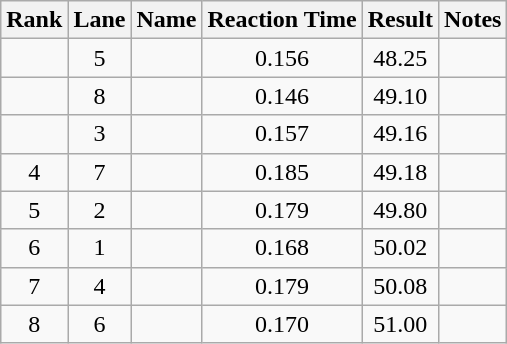<table class="wikitable sortable" style="text-align:center">
<tr>
<th>Rank</th>
<th>Lane</th>
<th>Name</th>
<th>Reaction Time</th>
<th>Result</th>
<th>Notes</th>
</tr>
<tr>
<td></td>
<td>5</td>
<td align="left"></td>
<td>0.156</td>
<td>48.25</td>
<td></td>
</tr>
<tr>
<td></td>
<td>8</td>
<td align="left"></td>
<td>0.146</td>
<td>49.10</td>
<td></td>
</tr>
<tr>
<td></td>
<td>3</td>
<td align="left"></td>
<td>0.157</td>
<td>49.16</td>
<td></td>
</tr>
<tr>
<td>4</td>
<td>7</td>
<td align="left"></td>
<td>0.185</td>
<td>49.18</td>
<td></td>
</tr>
<tr>
<td>5</td>
<td>2</td>
<td align="left"></td>
<td>0.179</td>
<td>49.80</td>
<td></td>
</tr>
<tr>
<td>6</td>
<td>1</td>
<td align="left"></td>
<td>0.168</td>
<td>50.02</td>
<td></td>
</tr>
<tr>
<td>7</td>
<td>4</td>
<td align="left"></td>
<td>0.179</td>
<td>50.08</td>
<td></td>
</tr>
<tr>
<td>8</td>
<td>6</td>
<td align="left"></td>
<td>0.170</td>
<td>51.00</td>
<td></td>
</tr>
</table>
